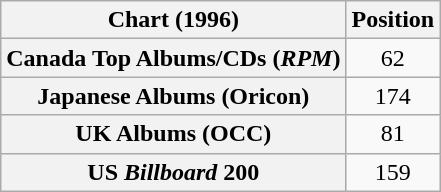<table class="wikitable plainrowheaders sortable">
<tr>
<th>Chart (1996)</th>
<th>Position</th>
</tr>
<tr>
<th scope="row">Canada Top Albums/CDs (<em>RPM</em>)</th>
<td align="center">62</td>
</tr>
<tr>
<th scope="row">Japanese Albums (Oricon)</th>
<td align="center">174</td>
</tr>
<tr>
<th scope="row">UK Albums (OCC)</th>
<td align="center">81</td>
</tr>
<tr>
<th scope="row">US <em>Billboard</em> 200</th>
<td align="center">159</td>
</tr>
</table>
